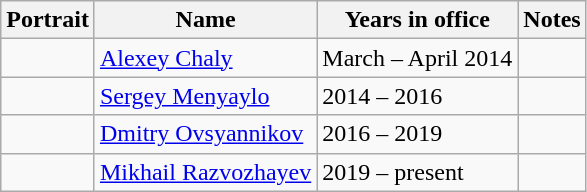<table class="wikitable">
<tr>
<th>Portrait</th>
<th>Name</th>
<th>Years in office</th>
<th>Notes</th>
</tr>
<tr>
<td></td>
<td><a href='#'>Alexey Chaly</a></td>
<td>March – April 2014</td>
<td></td>
</tr>
<tr>
<td></td>
<td><a href='#'>Sergey Menyaylo</a></td>
<td>2014 – 2016</td>
<td></td>
</tr>
<tr>
<td></td>
<td><a href='#'>Dmitry Ovsyannikov</a></td>
<td>2016 – 2019</td>
<td></td>
</tr>
<tr>
<td></td>
<td><a href='#'>Mikhail Razvozhayev</a></td>
<td>2019 – present</td>
<td></td>
</tr>
</table>
